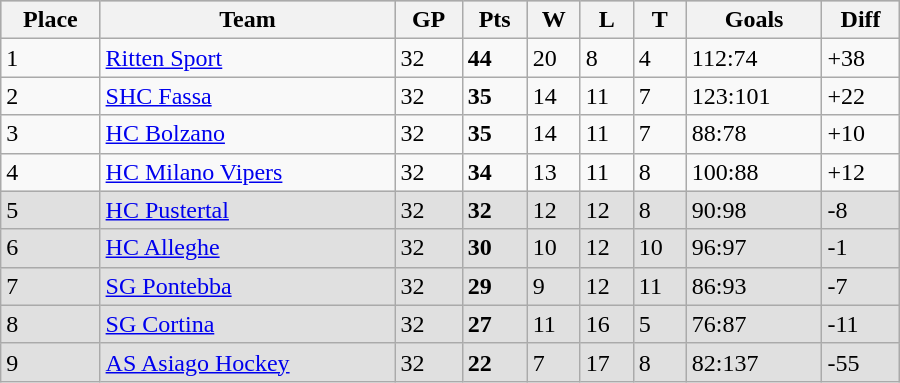<table class="wikitable" width="600px">
<tr style="background-color:#c0c0c0;">
<th>Place</th>
<th>Team</th>
<th>GP</th>
<th>Pts</th>
<th>W</th>
<th>L</th>
<th>T</th>
<th>Goals</th>
<th>Diff</th>
</tr>
<tr>
<td>1</td>
<td><a href='#'>Ritten Sport</a></td>
<td>32</td>
<td><strong>44</strong></td>
<td>20</td>
<td>8</td>
<td>4</td>
<td>112:74</td>
<td>+38</td>
</tr>
<tr>
<td>2</td>
<td><a href='#'>SHC Fassa</a></td>
<td>32</td>
<td><strong>35</strong></td>
<td>14</td>
<td>11</td>
<td>7</td>
<td>123:101</td>
<td>+22</td>
</tr>
<tr>
<td>3</td>
<td><a href='#'>HC Bolzano</a></td>
<td>32</td>
<td><strong>35</strong></td>
<td>14</td>
<td>11</td>
<td>7</td>
<td>88:78</td>
<td>+10</td>
</tr>
<tr>
<td>4</td>
<td><a href='#'>HC Milano Vipers</a></td>
<td>32</td>
<td><strong>34</strong></td>
<td>13</td>
<td>11</td>
<td>8</td>
<td>100:88</td>
<td>+12</td>
</tr>
<tr bgcolor="#e0e0e0">
<td>5</td>
<td><a href='#'>HC Pustertal</a></td>
<td>32</td>
<td><strong>32</strong></td>
<td>12</td>
<td>12</td>
<td>8</td>
<td>90:98</td>
<td>-8</td>
</tr>
<tr bgcolor="#e0e0e0">
<td>6</td>
<td><a href='#'>HC Alleghe</a></td>
<td>32</td>
<td><strong>30</strong></td>
<td>10</td>
<td>12</td>
<td>10</td>
<td>96:97</td>
<td>-1</td>
</tr>
<tr bgcolor="#e0e0e0">
<td>7</td>
<td><a href='#'>SG Pontebba</a></td>
<td>32</td>
<td><strong>29</strong></td>
<td>9</td>
<td>12</td>
<td>11</td>
<td>86:93</td>
<td>-7</td>
</tr>
<tr bgcolor="#e0e0e0">
<td>8</td>
<td><a href='#'>SG Cortina</a></td>
<td>32</td>
<td><strong>27</strong></td>
<td>11</td>
<td>16</td>
<td>5</td>
<td>76:87</td>
<td>-11</td>
</tr>
<tr bgcolor="#e0e0e0">
<td>9</td>
<td><a href='#'>AS Asiago Hockey</a></td>
<td>32</td>
<td><strong>22</strong></td>
<td>7</td>
<td>17</td>
<td>8</td>
<td>82:137</td>
<td>-55</td>
</tr>
</table>
